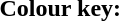<table class="toccolours" style="font-size:100%; white-space:nowrap;">
<tr>
<td><strong>Colour key:</strong></td>
</tr>
<tr>
<td></td>
</tr>
<tr>
<td></td>
</tr>
</table>
